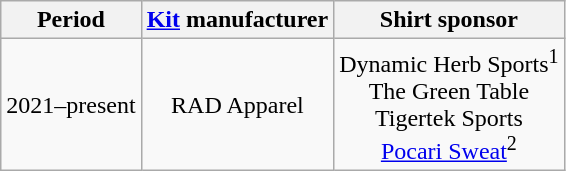<table class="wikitable" style="text-align: center">
<tr>
<th>Period</th>
<th><a href='#'>Kit</a> manufacturer</th>
<th>Shirt sponsor</th>
</tr>
<tr>
<td>2021–present</td>
<td> RAD Apparel</td>
<td>Dynamic Herb Sports<sup>1</sup> <br> The Green Table <br> Tigertek Sports <br> <a href='#'>Pocari Sweat</a><sup>2</sup></td>
</tr>
</table>
